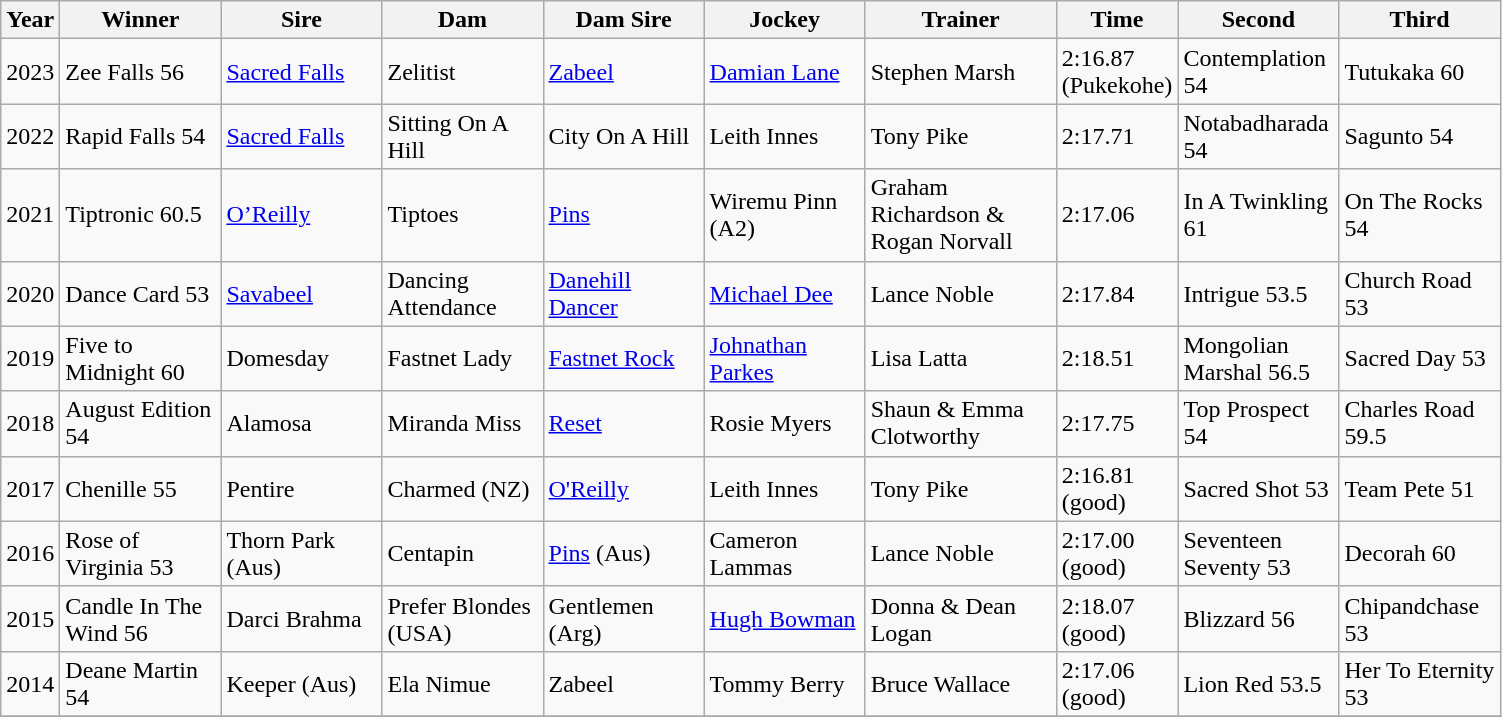<table class="wikitable sortable">
<tr>
<th width="30px">Year<br></th>
<th width="100px">Winner<br></th>
<th width="100px">Sire <br></th>
<th width="100px">Dam<br></th>
<th width="100px">Dam Sire<br></th>
<th width="100px">Jockey<br></th>
<th width="120px">Trainer<br></th>
<th width="60px">Time<br></th>
<th width="100px">Second<br></th>
<th width="100px">Third<br></th>
</tr>
<tr>
<td>2023 </td>
<td>Zee Falls 56</td>
<td><a href='#'>Sacred Falls</a></td>
<td>Zelitist</td>
<td><a href='#'>Zabeel</a></td>
<td><a href='#'>Damian Lane</a></td>
<td>Stephen Marsh</td>
<td>2:16.87 (Pukekohe)</td>
<td>Contemplation 54</td>
<td>Tutukaka 60</td>
</tr>
<tr>
<td>2022 </td>
<td>Rapid Falls 54</td>
<td><a href='#'>Sacred Falls</a></td>
<td>Sitting On A Hill</td>
<td>City On A Hill</td>
<td>Leith Innes</td>
<td>Tony Pike</td>
<td>2:17.71</td>
<td>Notabadharada 54</td>
<td>Sagunto 54</td>
</tr>
<tr>
<td>2021 </td>
<td>Tiptronic 60.5</td>
<td><a href='#'>O’Reilly</a></td>
<td>Tiptoes</td>
<td><a href='#'>Pins</a></td>
<td>Wiremu Pinn (A2)</td>
<td>Graham Richardson & Rogan Norvall</td>
<td>2:17.06</td>
<td>In A Twinkling 61</td>
<td>On The Rocks 54</td>
</tr>
<tr>
<td>2020 </td>
<td>Dance Card 53</td>
<td><a href='#'>Savabeel</a></td>
<td>Dancing Attendance</td>
<td><a href='#'>Danehill Dancer</a></td>
<td><a href='#'>Michael Dee</a></td>
<td>Lance Noble</td>
<td>2:17.84</td>
<td>Intrigue 53.5</td>
<td>Church Road 53</td>
</tr>
<tr>
<td>2019 </td>
<td>Five to Midnight 60</td>
<td>Domesday</td>
<td>Fastnet Lady</td>
<td><a href='#'>Fastnet Rock</a></td>
<td><a href='#'>Johnathan Parkes</a></td>
<td>Lisa Latta</td>
<td>2:18.51</td>
<td>Mongolian Marshal 56.5</td>
<td>Sacred Day 53</td>
</tr>
<tr>
<td>2018 </td>
<td>August Edition 54</td>
<td>Alamosa</td>
<td>Miranda Miss</td>
<td><a href='#'>Reset</a></td>
<td>Rosie Myers</td>
<td>Shaun & Emma Clotworthy</td>
<td>2:17.75</td>
<td>Top Prospect 54</td>
<td>Charles Road 59.5</td>
</tr>
<tr>
<td>2017 </td>
<td>Chenille 55</td>
<td>Pentire</td>
<td>Charmed (NZ)</td>
<td><a href='#'>O'Reilly</a></td>
<td>Leith Innes</td>
<td>Tony Pike</td>
<td>2:16.81 (good)</td>
<td>Sacred Shot 53</td>
<td>Team Pete 51</td>
</tr>
<tr>
<td>2016 </td>
<td>Rose of Virginia 53</td>
<td>Thorn Park (Aus)</td>
<td>Centapin</td>
<td><a href='#'>Pins</a> (Aus)</td>
<td>Cameron Lammas</td>
<td>Lance Noble</td>
<td>2:17.00 (good)</td>
<td>Seventeen Seventy 53</td>
<td>Decorah 60</td>
</tr>
<tr>
<td>2015 </td>
<td>Candle In The Wind 56</td>
<td>Darci Brahma</td>
<td>Prefer Blondes (USA)</td>
<td>Gentlemen (Arg)</td>
<td><a href='#'>Hugh Bowman</a></td>
<td>Donna & Dean Logan</td>
<td>2:18.07 (good)</td>
<td>Blizzard 56</td>
<td>Chipandchase 53</td>
</tr>
<tr>
<td>2014 </td>
<td>Deane Martin 54</td>
<td>Keeper (Aus)</td>
<td>Ela Nimue</td>
<td>Zabeel</td>
<td>Tommy Berry</td>
<td>Bruce Wallace</td>
<td>2:17.06 (good)</td>
<td>Lion Red 53.5</td>
<td>Her To Eternity 53</td>
</tr>
<tr>
</tr>
</table>
